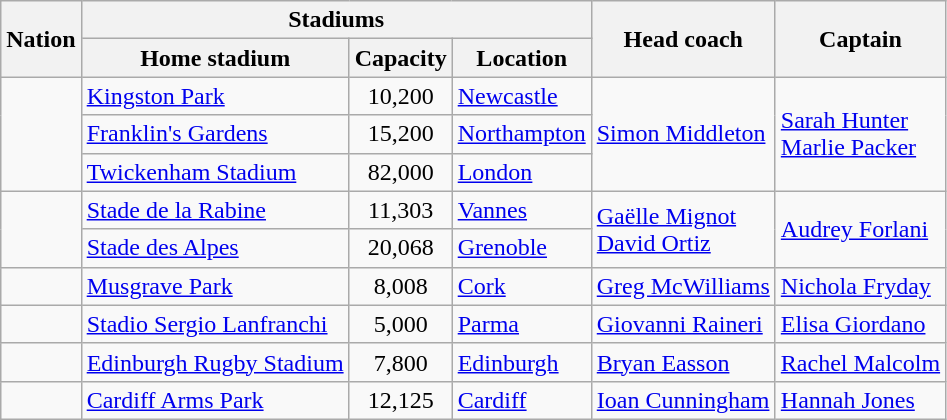<table class="wikitable">
<tr>
<th rowspan="2">Nation</th>
<th colspan="3">Stadiums</th>
<th rowspan="2">Head coach</th>
<th rowspan="2">Captain</th>
</tr>
<tr>
<th>Home stadium</th>
<th>Capacity</th>
<th>Location</th>
</tr>
<tr>
<td rowspan="3"></td>
<td><a href='#'>Kingston Park</a></td>
<td align="center">10,200</td>
<td><a href='#'>Newcastle</a></td>
<td rowspan="3"> <a href='#'>Simon Middleton</a></td>
<td rowspan="3"><a href='#'>Sarah Hunter</a><br><a href='#'>Marlie Packer</a></td>
</tr>
<tr>
<td><a href='#'>Franklin's Gardens</a></td>
<td align="center">15,200</td>
<td><a href='#'>Northampton</a></td>
</tr>
<tr>
<td><a href='#'>Twickenham Stadium</a></td>
<td align="center">82,000</td>
<td><a href='#'>London</a></td>
</tr>
<tr>
<td rowspan="2"></td>
<td><a href='#'>Stade de la Rabine</a></td>
<td align="center">11,303</td>
<td><a href='#'>Vannes</a></td>
<td rowspan="2"> <a href='#'>Gaëlle Mignot</a><br> <a href='#'>David Ortiz</a></td>
<td rowspan="2"><a href='#'>Audrey Forlani</a></td>
</tr>
<tr>
<td><a href='#'>Stade des Alpes</a></td>
<td align="center">20,068</td>
<td><a href='#'>Grenoble</a></td>
</tr>
<tr>
<td></td>
<td><a href='#'>Musgrave Park</a></td>
<td align="center">8,008</td>
<td><a href='#'>Cork</a></td>
<td> <a href='#'>Greg McWilliams</a></td>
<td><a href='#'>Nichola Fryday</a></td>
</tr>
<tr>
<td></td>
<td><a href='#'>Stadio Sergio Lanfranchi</a></td>
<td align="center">5,000</td>
<td><a href='#'>Parma</a></td>
<td> <a href='#'>Giovanni Raineri</a></td>
<td><a href='#'>Elisa Giordano</a></td>
</tr>
<tr>
<td></td>
<td><a href='#'>Edinburgh Rugby Stadium</a></td>
<td align="center">7,800</td>
<td><a href='#'>Edinburgh</a></td>
<td> <a href='#'>Bryan Easson</a></td>
<td><a href='#'>Rachel Malcolm</a></td>
</tr>
<tr>
<td></td>
<td><a href='#'>Cardiff Arms Park</a></td>
<td align="center">12,125</td>
<td><a href='#'>Cardiff</a></td>
<td> <a href='#'>Ioan Cunningham</a></td>
<td><a href='#'>Hannah Jones</a></td>
</tr>
</table>
